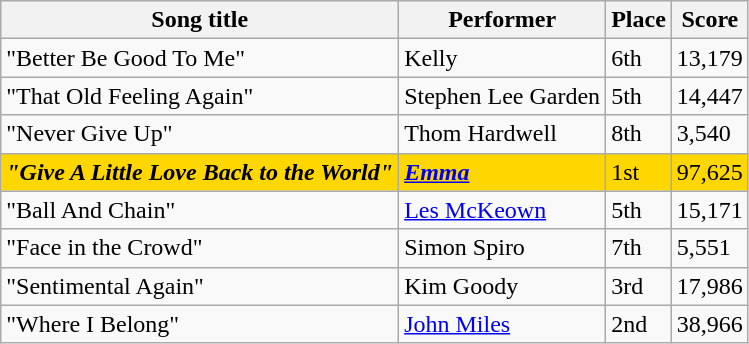<table class="sortable wikitable">
<tr>
<th>Song title</th>
<th>Performer</th>
<th>Place</th>
<th>Score</th>
</tr>
<tr>
<td>"Better Be Good To Me"</td>
<td>Kelly</td>
<td>6th</td>
<td>13,179</td>
</tr>
<tr>
<td>"That Old Feeling Again"</td>
<td>Stephen Lee Garden</td>
<td>5th</td>
<td>14,447</td>
</tr>
<tr>
<td>"Never Give Up"</td>
<td>Thom Hardwell</td>
<td>8th</td>
<td>3,540</td>
</tr>
<tr style="background:gold;">
<td><strong><em>"Give A Little Love Back to the World"</em></strong></td>
<td><strong><em><a href='#'>Emma</a></em></strong></td>
<td>1st</td>
<td>97,625</td>
</tr>
<tr>
<td>"Ball And Chain"</td>
<td><a href='#'>Les McKeown</a></td>
<td>5th</td>
<td>15,171</td>
</tr>
<tr>
<td>"Face in the Crowd"</td>
<td>Simon Spiro</td>
<td>7th</td>
<td>5,551</td>
</tr>
<tr>
<td>"Sentimental Again"</td>
<td>Kim Goody</td>
<td>3rd</td>
<td>17,986</td>
</tr>
<tr>
<td>"Where I Belong"</td>
<td><a href='#'>John Miles</a></td>
<td>2nd</td>
<td>38,966</td>
</tr>
</table>
